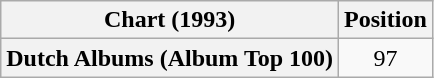<table class="wikitable plainrowheaders">
<tr>
<th scope="col">Chart (1993)</th>
<th scope="col">Position</th>
</tr>
<tr>
<th scope="row">Dutch Albums (Album Top 100)</th>
<td align="center">97</td>
</tr>
</table>
